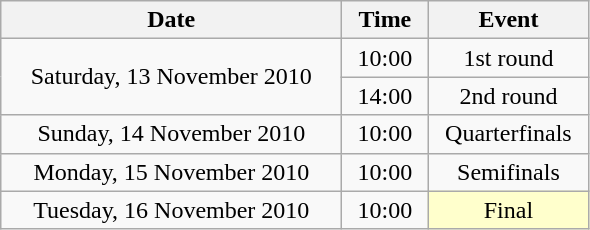<table class = "wikitable" style="text-align:center;">
<tr>
<th width=220>Date</th>
<th width=50>Time</th>
<th width=100>Event</th>
</tr>
<tr>
<td rowspan=2>Saturday, 13 November 2010</td>
<td>10:00</td>
<td>1st round</td>
</tr>
<tr>
<td>14:00</td>
<td>2nd round</td>
</tr>
<tr>
<td>Sunday, 14 November 2010</td>
<td>10:00</td>
<td>Quarterfinals</td>
</tr>
<tr>
<td>Monday, 15 November 2010</td>
<td>10:00</td>
<td>Semifinals</td>
</tr>
<tr>
<td>Tuesday, 16 November 2010</td>
<td>10:00</td>
<td bgcolor=ffffcc>Final</td>
</tr>
</table>
